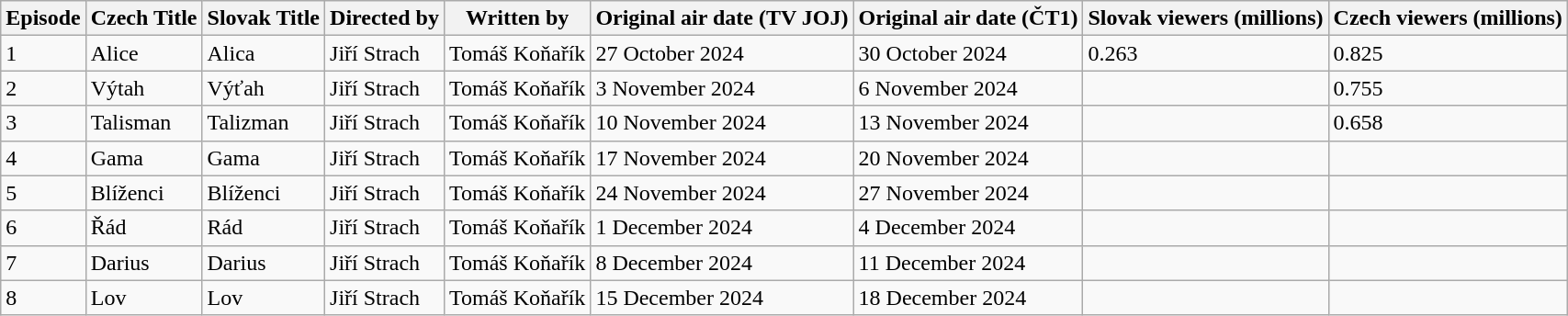<table class="wikitable">
<tr>
<th>Episode</th>
<th>Czech Title</th>
<th>Slovak Title</th>
<th>Directed by</th>
<th>Written by</th>
<th>Original air date (TV JOJ)</th>
<th>Original air date (ČT1)</th>
<th>Slovak viewers (millions)</th>
<th>Czech viewers (millions)</th>
</tr>
<tr>
<td>1</td>
<td>Alice</td>
<td>Alica</td>
<td>Jiří Strach</td>
<td>Tomáš Koňařík</td>
<td>27 October 2024</td>
<td>30 October 2024</td>
<td>0.263</td>
<td>0.825</td>
</tr>
<tr>
<td>2</td>
<td>Výtah</td>
<td>Výťah</td>
<td>Jiří Strach</td>
<td>Tomáš Koňařík</td>
<td>3 November 2024</td>
<td>6 November 2024</td>
<td></td>
<td>0.755</td>
</tr>
<tr>
<td>3</td>
<td>Talisman</td>
<td>Talizman</td>
<td>Jiří Strach</td>
<td>Tomáš Koňařík</td>
<td>10 November 2024</td>
<td>13 November 2024</td>
<td></td>
<td>0.658</td>
</tr>
<tr>
<td>4</td>
<td>Gama</td>
<td>Gama</td>
<td>Jiří Strach</td>
<td>Tomáš Koňařík</td>
<td>17 November 2024</td>
<td>20 November 2024</td>
<td></td>
<td></td>
</tr>
<tr>
<td>5</td>
<td>Blíženci</td>
<td>Blíženci</td>
<td>Jiří Strach</td>
<td>Tomáš Koňařík</td>
<td>24 November 2024</td>
<td>27 November 2024</td>
<td></td>
<td></td>
</tr>
<tr>
<td>6</td>
<td>Řád</td>
<td>Rád</td>
<td>Jiří Strach</td>
<td>Tomáš Koňařík</td>
<td>1 December 2024</td>
<td>4 December 2024</td>
<td></td>
<td></td>
</tr>
<tr>
<td>7</td>
<td>Darius</td>
<td>Darius</td>
<td>Jiří Strach</td>
<td>Tomáš Koňařík</td>
<td>8 December 2024</td>
<td>11 December 2024</td>
<td></td>
<td></td>
</tr>
<tr>
<td>8</td>
<td>Lov</td>
<td>Lov</td>
<td>Jiří Strach</td>
<td>Tomáš Koňařík</td>
<td>15 December 2024</td>
<td>18 December 2024</td>
<td></td>
<td></td>
</tr>
</table>
